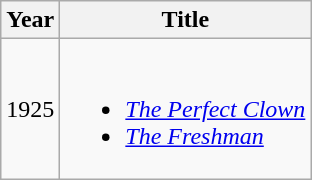<table class="wikitable sortable">
<tr>
<th>Year</th>
<th>Title</th>
</tr>
<tr>
<td>1925</td>
<td><br><ul><li><em><a href='#'>The Perfect Clown</a></em></li><li><em><a href='#'>The Freshman</a></em></li></ul></td>
</tr>
</table>
